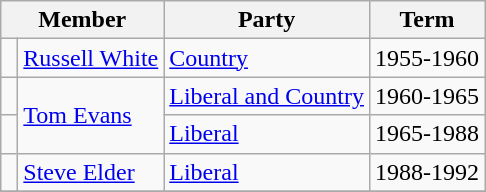<table class="wikitable">
<tr>
<th colspan="2">Member</th>
<th>Party</th>
<th>Term</th>
</tr>
<tr>
<td> </td>
<td><a href='#'>Russell White</a></td>
<td><a href='#'>Country</a></td>
<td>1955-1960</td>
</tr>
<tr>
<td> </td>
<td rowspan="2"><a href='#'>Tom Evans</a></td>
<td><a href='#'>Liberal and Country</a></td>
<td>1960-1965</td>
</tr>
<tr>
<td> </td>
<td><a href='#'>Liberal</a></td>
<td>1965-1988</td>
</tr>
<tr>
<td> </td>
<td><a href='#'>Steve Elder</a></td>
<td><a href='#'>Liberal</a></td>
<td>1988-1992</td>
</tr>
<tr>
</tr>
</table>
